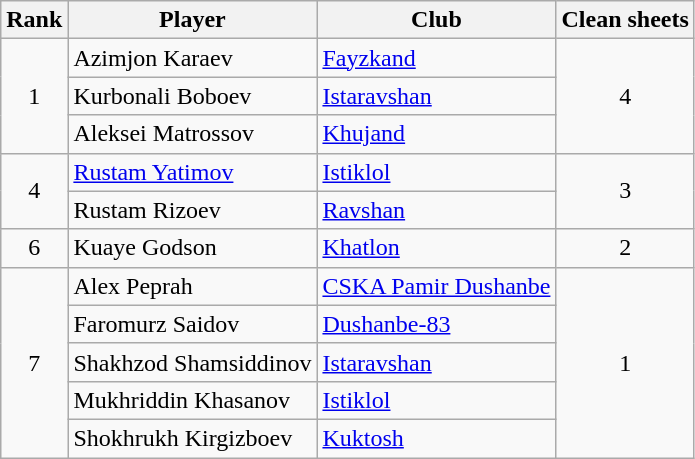<table class="wikitable">
<tr>
<th>Rank</th>
<th>Player</th>
<th>Club</th>
<th>Clean sheets</th>
</tr>
<tr>
<td rowspan=3 align=center>1</td>
<td> Azimjon Karaev</td>
<td align="left"><a href='#'>Fayzkand</a></td>
<td rowspan=3 align=center>4</td>
</tr>
<tr>
<td> Kurbonali Boboev</td>
<td align="left"><a href='#'>Istaravshan</a></td>
</tr>
<tr>
<td> Aleksei Matrossov</td>
<td align="left"><a href='#'>Khujand</a></td>
</tr>
<tr>
<td rowspan=2 align=center>4</td>
<td> <a href='#'>Rustam Yatimov</a></td>
<td align="left"><a href='#'>Istiklol</a></td>
<td rowspan=2 align=center>3</td>
</tr>
<tr>
<td> Rustam Rizoev</td>
<td align="left"><a href='#'>Ravshan</a></td>
</tr>
<tr>
<td rowspan=1 align=center>6</td>
<td> Kuaye Godson</td>
<td align="left"><a href='#'>Khatlon</a></td>
<td rowspan=1 align=center>2</td>
</tr>
<tr>
<td rowspan=5 align=center>7</td>
<td> Alex Peprah</td>
<td align="left"><a href='#'>CSKA Pamir Dushanbe</a></td>
<td rowspan=5 align=center>1</td>
</tr>
<tr>
<td> Faromurz Saidov</td>
<td align="left"><a href='#'>Dushanbe-83</a></td>
</tr>
<tr>
<td> Shakhzod Shamsiddinov</td>
<td align="left"><a href='#'>Istaravshan</a></td>
</tr>
<tr>
<td> Mukhriddin Khasanov</td>
<td align="left"><a href='#'>Istiklol</a></td>
</tr>
<tr>
<td> Shokhrukh Kirgizboev</td>
<td align="left"><a href='#'>Kuktosh</a></td>
</tr>
</table>
